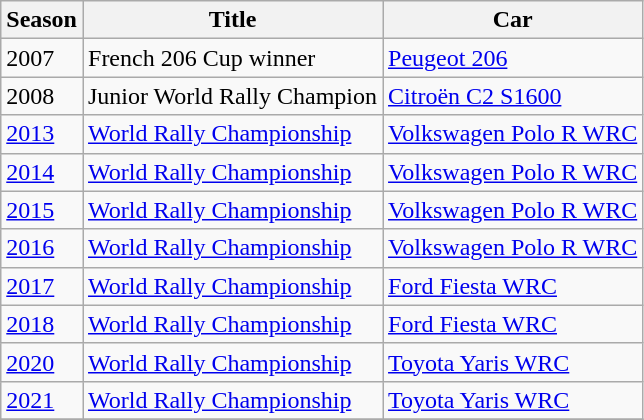<table class="wikitable" style="text-align:left;">
<tr>
<th>Season</th>
<th>Title</th>
<th>Car</th>
</tr>
<tr>
<td>2007</td>
<td>French 206 Cup winner</td>
<td><a href='#'>Peugeot 206</a></td>
</tr>
<tr>
<td>2008</td>
<td>Junior World Rally Champion</td>
<td><a href='#'>Citroën C2 S1600</a></td>
</tr>
<tr>
<td><a href='#'>2013</a></td>
<td><a href='#'>World Rally Championship</a></td>
<td><a href='#'>Volkswagen Polo R WRC</a></td>
</tr>
<tr>
<td><a href='#'>2014</a></td>
<td><a href='#'>World Rally Championship</a></td>
<td><a href='#'>Volkswagen Polo R WRC</a></td>
</tr>
<tr>
<td><a href='#'>2015</a></td>
<td><a href='#'>World Rally Championship</a></td>
<td><a href='#'>Volkswagen Polo R WRC</a></td>
</tr>
<tr>
<td><a href='#'>2016</a></td>
<td><a href='#'>World Rally Championship</a></td>
<td><a href='#'>Volkswagen Polo R WRC</a></td>
</tr>
<tr>
<td><a href='#'>2017</a></td>
<td><a href='#'>World Rally Championship</a></td>
<td><a href='#'>Ford Fiesta WRC</a></td>
</tr>
<tr>
<td><a href='#'>2018</a></td>
<td><a href='#'>World Rally Championship</a></td>
<td><a href='#'>Ford Fiesta WRC</a></td>
</tr>
<tr>
<td><a href='#'>2020</a></td>
<td><a href='#'>World Rally Championship</a></td>
<td><a href='#'>Toyota Yaris WRC</a></td>
</tr>
<tr>
<td><a href='#'>2021</a></td>
<td><a href='#'>World Rally Championship</a></td>
<td><a href='#'>Toyota Yaris WRC</a></td>
</tr>
<tr>
</tr>
</table>
